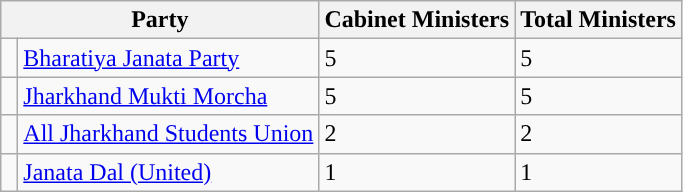<table class="wikitable">
<tr>
<th colspan="2">Party</th>
<th>Cabinet Ministers</th>
<th>Total Ministers</th>
</tr>
<tr>
<td width="4px"></td>
<td><a href='#'>Bharatiya Janata Party</a></td>
<td>5</td>
<td>5</td>
</tr>
<tr>
<td width="4px"></td>
<td><a href='#'>Jharkhand Mukti Morcha</a></td>
<td>5</td>
<td>5</td>
</tr>
<tr>
<td width="4px"></td>
<td><a href='#'>All Jharkhand Students Union</a></td>
<td>2</td>
<td>2</td>
</tr>
<tr>
<td width="4px"></td>
<td><a href='#'>Janata Dal (United)</a></td>
<td>1</td>
<td>1</td>
</tr>
</table>
